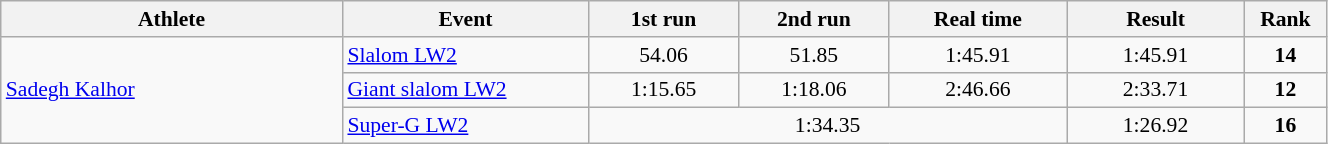<table class="wikitable" width="70%" style="text-align:center; font-size:90%">
<tr>
<th width="25%">Athlete</th>
<th width="18%">Event</th>
<th width="11%">1st run</th>
<th width="11%">2nd run</th>
<th width="13%">Real time</th>
<th width="13%">Result</th>
<th width="6%">Rank</th>
</tr>
<tr>
<td rowspan=3 align="left"><a href='#'>Sadegh Kalhor</a></td>
<td align="left"><a href='#'>Slalom LW2</a></td>
<td>54.06</td>
<td>51.85</td>
<td>1:45.91</td>
<td>1:45.91</td>
<td><strong>14</strong></td>
</tr>
<tr>
<td align="left"><a href='#'>Giant slalom LW2</a></td>
<td>1:15.65</td>
<td>1:18.06</td>
<td>2:46.66</td>
<td>2:33.71</td>
<td><strong>12</strong></td>
</tr>
<tr>
<td align="left"><a href='#'>Super-G LW2</a></td>
<td colspan=3>1:34.35</td>
<td>1:26.92</td>
<td><strong>16</strong></td>
</tr>
</table>
